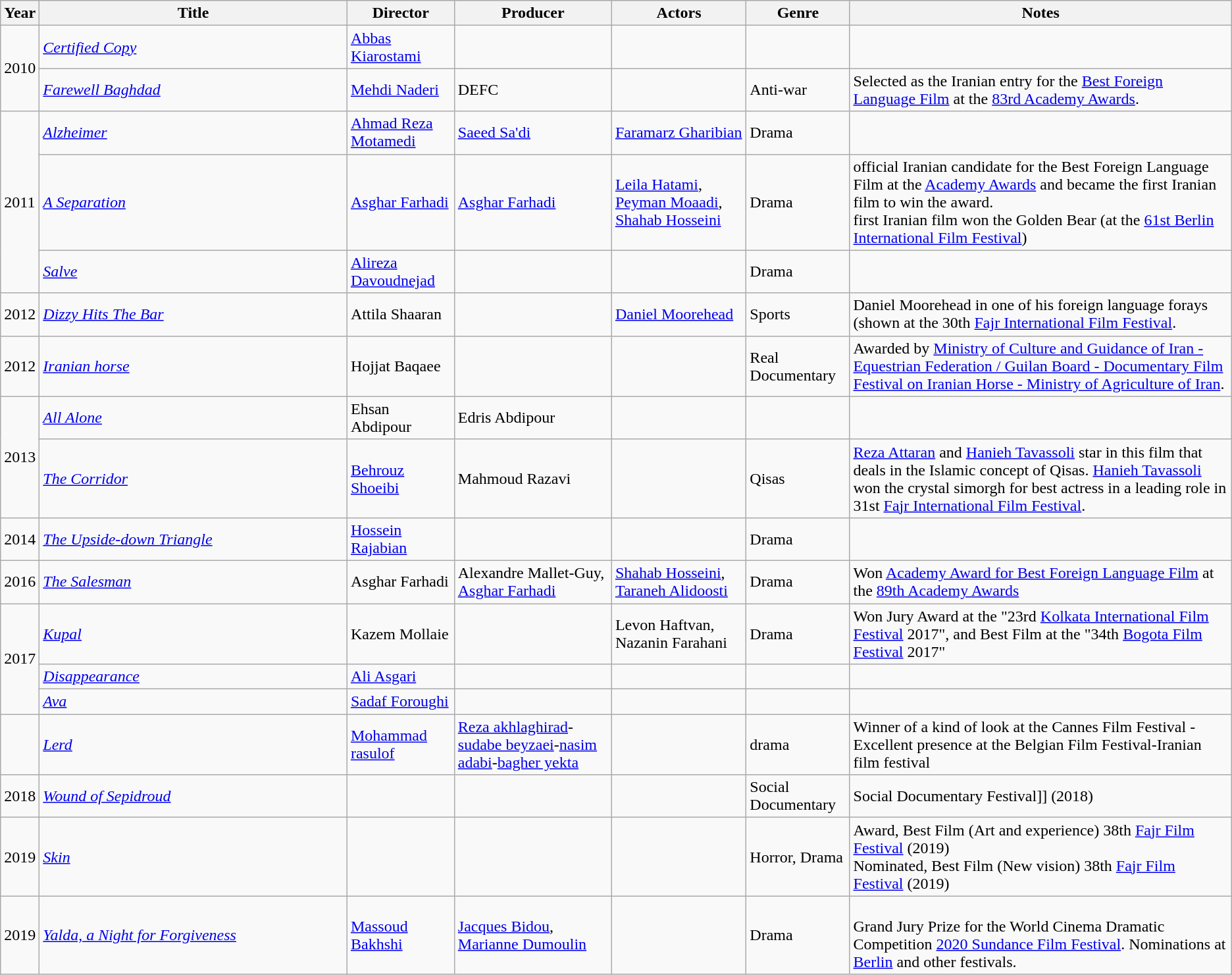<table class="wikitable sortable">
<tr>
<th>Year</th>
<th style="width: 25%;">Title</th>
<th>Director</th>
<th>Producer</th>
<th>Actors</th>
<th>Genre</th>
<th>Notes</th>
</tr>
<tr>
<td rowspan=2>2010</td>
<td><em><a href='#'>Certified Copy</a></em></td>
<td><a href='#'>Abbas Kiarostami</a></td>
<td></td>
<td></td>
<td></td>
<td></td>
</tr>
<tr>
<td><em><a href='#'>Farewell Baghdad</a></em></td>
<td><a href='#'>Mehdi Naderi</a></td>
<td>DEFC</td>
<td></td>
<td>Anti-war</td>
<td>Selected as the Iranian entry for the <a href='#'>Best Foreign Language Film</a> at the <a href='#'>83rd Academy Awards</a>.</td>
</tr>
<tr>
<td rowspan=3>2011</td>
<td><em><a href='#'>Alzheimer</a></em></td>
<td><a href='#'>Ahmad Reza Motamedi</a></td>
<td><a href='#'>Saeed Sa'di</a></td>
<td><a href='#'>Faramarz Gharibian</a></td>
<td>Drama</td>
<td></td>
</tr>
<tr>
<td><em><a href='#'>A Separation</a></em></td>
<td><a href='#'>Asghar Farhadi</a></td>
<td><a href='#'>Asghar Farhadi</a></td>
<td><a href='#'>Leila Hatami</a>, <a href='#'>Peyman Moaadi</a>, <a href='#'>Shahab Hosseini</a></td>
<td>Drama</td>
<td>official Iranian candidate for the Best Foreign Language Film at the <a href='#'>Academy Awards</a> and became the first Iranian film to win the award.<br>first Iranian film won the Golden Bear (at the <a href='#'>61st Berlin International Film Festival</a>)</td>
</tr>
<tr>
<td><em><a href='#'>Salve</a></em></td>
<td><a href='#'>Alireza Davoudnejad</a></td>
<td></td>
<td></td>
<td>Drama</td>
<td></td>
</tr>
<tr>
<td>2012</td>
<td><em><a href='#'>Dizzy Hits The Bar</a></em></td>
<td>Attila Shaaran</td>
<td></td>
<td><a href='#'>Daniel Moorehead</a></td>
<td>Sports</td>
<td>Daniel Moorehead in one of his foreign language forays  (shown at the 30th <a href='#'>Fajr International Film Festival</a>.</td>
</tr>
<tr>
<td>2012</td>
<td><em><a href='#'>Iranian horse </a></em></td>
<td>Hojjat Baqaee</td>
<td></td>
<td></td>
<td>Real Documentary</td>
<td>Awarded by <a href='#'>Ministry of Culture and Guidance of Iran - Equestrian Federation / Guilan Board - Documentary Film Festival on Iranian Horse - Ministry of Agriculture of Iran</a>.</td>
</tr>
<tr>
<td rowspan=2>2013</td>
<td><em><a href='#'>All Alone</a></em></td>
<td>Ehsan Abdipour</td>
<td>Edris Abdipour</td>
<td></td>
<td></td>
<td></td>
</tr>
<tr>
<td><em><a href='#'>The Corridor</a></em></td>
<td><a href='#'>Behrouz Shoeibi</a></td>
<td>Mahmoud Razavi</td>
<td></td>
<td>Qisas</td>
<td><a href='#'>Reza Attaran</a> and <a href='#'>Hanieh Tavassoli</a> star in this film that deals in the Islamic concept of Qisas. <a href='#'>Hanieh Tavassoli</a> won the crystal simorgh for best actress in a leading role in 31st <a href='#'>Fajr International Film Festival</a>.</td>
</tr>
<tr>
<td>2014</td>
<td><em><a href='#'>The Upside-down Triangle</a></em></td>
<td><a href='#'>Hossein Rajabian</a></td>
<td></td>
<td></td>
<td>Drama</td>
<td></td>
</tr>
<tr>
<td>2016</td>
<td><em><a href='#'>The Salesman</a></em></td>
<td>Asghar Farhadi</td>
<td>Alexandre Mallet-Guy, <a href='#'>Asghar Farhadi</a></td>
<td><a href='#'>Shahab Hosseini</a>, <a href='#'>Taraneh Alidoosti</a></td>
<td>Drama</td>
<td>Won <a href='#'>Academy Award for Best Foreign Language Film</a> at the <a href='#'>89th Academy Awards</a></td>
</tr>
<tr>
<td rowspan=3>2017</td>
<td><em><a href='#'>Kupal</a></em></td>
<td>Kazem Mollaie</td>
<td></td>
<td>Levon Haftvan, Nazanin Farahani</td>
<td>Drama</td>
<td>Won Jury Award at the "23rd <a href='#'>Kolkata International Film Festival</a> 2017", and Best Film at the "34th <a href='#'>Bogota Film Festival</a> 2017"</td>
</tr>
<tr>
<td><em><a href='#'>Disappearance</a></em></td>
<td><a href='#'>Ali Asgari</a></td>
<td></td>
<td></td>
<td></td>
<td></td>
</tr>
<tr>
<td><em><a href='#'>Ava</a></em></td>
<td><a href='#'>Sadaf Foroughi</a></td>
<td></td>
<td></td>
<td></td>
<td></td>
</tr>
<tr>
<td></td>
<td><em><a href='#'>Lerd</a></em></td>
<td><a href='#'>Mohammad rasulof</a></td>
<td><a href='#'>Reza akhlaghirad</a>-<a href='#'>sudabe beyzaei</a>-<a href='#'>nasim adabi</a>-<a href='#'>bagher yekta</a></td>
<td></td>
<td>drama</td>
<td>Winner of a kind of look at the Cannes Film Festival -<br>Excellent presence at the Belgian Film Festival-Iranian film festival</td>
</tr>
<tr>
<td>2018</td>
<td><em><a href='#'>Wound of Sepidroud</a></em></td>
<td></td>
<td></td>
<td></td>
<td>Social Documentary</td>
<td>Social Documentary Festival]] (2018)</td>
</tr>
<tr>
<td>2019</td>
<td><em><a href='#'>Skin</a></em></td>
<td></td>
<td></td>
<td></td>
<td>Horror, Drama</td>
<td>Award, Best Film (Art and experience) 38th <a href='#'>Fajr Film Festival</a> (2019)<br>Nominated, Best Film (New vision) 38th <a href='#'>Fajr Film Festival</a> (2019)</td>
</tr>
<tr>
<td>2019</td>
<td><em><a href='#'>Yalda, a Night for Forgiveness</a></em></td>
<td><a href='#'>Massoud Bakhshi</a></td>
<td><a href='#'>Jacques Bidou</a>, <a href='#'>Marianne Dumoulin</a></td>
<td></td>
<td>Drama</td>
<td><br>Grand Jury Prize for the World Cinema Dramatic Competition <a href='#'>2020 Sundance Film Festival</a>. Nominations at  <a href='#'>Berlin</a> and other festivals.</td>
</tr>
</table>
